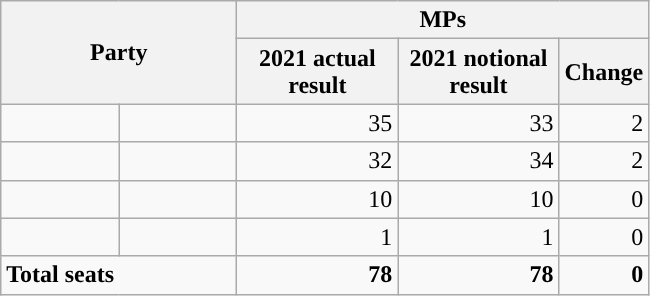<table class="wikitable" style="text-align:right;">
<tr>
<th colspan="2" rowspan="2" class=unsortable style="text-align: center; vertical-align: middle; width: 150px;">Party</th>
<th colspan="3" style="vertical-align: top;">MPs</th>
</tr>
<tr>
<th data-sort-type=number style="width: 100px;">2021 actual result</th>
<th data-sort-type=number style="width: 100px;">2021 notional result</th>
<th data-sort-type=number style="width: 50px;">Change</th>
</tr>
<tr>
<td style="background:"></td>
<td style="text-align:left"></td>
<td>35</td>
<td>33</td>
<td> 2</td>
</tr>
<tr>
<td style="background:"></td>
<td style="text-align:left"></td>
<td>32</td>
<td>34</td>
<td> 2</td>
</tr>
<tr>
<td style="background:"></td>
<td style="text-align:left"></td>
<td>10</td>
<td>10</td>
<td> 0</td>
</tr>
<tr>
<td style="background:"></td>
<td style="text-align:left"></td>
<td>1</td>
<td>1</td>
<td> 0</td>
</tr>
<tr>
<td style="text-align: left;" colspan="2"><strong>Total seats</strong></td>
<td><strong>78</strong></td>
<td><strong>78</strong></td>
<td><strong>0</strong> </td>
</tr>
</table>
